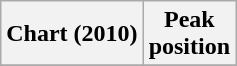<table class="wikitable sortable plainrowheaders" style="text-align:center">
<tr>
<th scope="col">Chart (2010)</th>
<th scope="col">Peak<br>position</th>
</tr>
<tr>
</tr>
</table>
